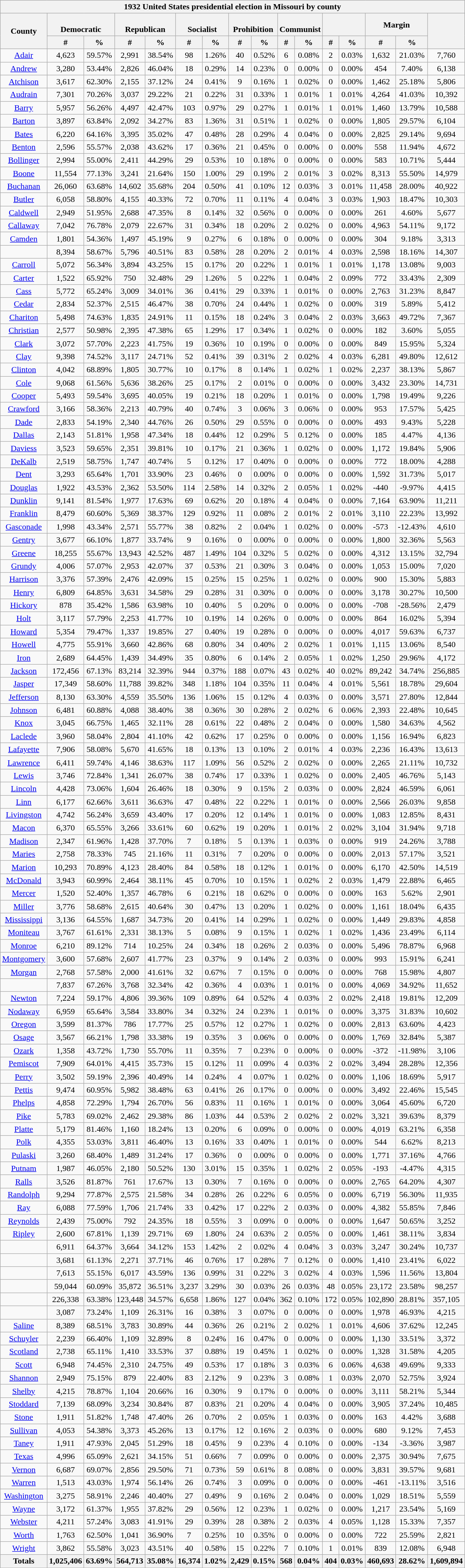<table class="wikitable sortable mw-collapsible mw-collapsed" style="text-align:center">
<tr>
<th colspan="16">1932 United States presidential election in Missouri by county</th>
</tr>
<tr>
<th style="text-align:center;" rowspan="2">County</th>
<th style="text-align:center;" colspan="2"><br>Democratic</th>
<th style="text-align:center;" colspan="2"><br>Republican</th>
<th style="text-align:center;" colspan="2"><br>Socialist</th>
<th style="text-align:center;" colspan="2"><br>Prohibition</th>
<th style="text-align:center;" colspan="2"><br>Communist</th>
<th style="text-align:center;" colspan="2"><br></th>
<th style="text-align:center;" colspan="2">Margin</th>
<th style="text-align:center;" rowspan="2"></th>
</tr>
<tr>
<th data-sort-type="number">#</th>
<th data-sort-type="number">%</th>
<th data-sort-type="number">#</th>
<th data-sort-type="number">%</th>
<th data-sort-type="number">#</th>
<th data-sort-type="number">%</th>
<th data-sort-type="number">#</th>
<th data-sort-type="number">%</th>
<th data-sort-type="number">#</th>
<th data-sort-type="number">%</th>
<th data-sort-type="number">#</th>
<th data-sort-type="number">%</th>
<th data-sort-type="number">#</th>
<th data-sort-type="number">%</th>
</tr>
<tr style="text-align:center;">
<td><a href='#'>Adair</a></td>
<td>4,623</td>
<td>59.57%</td>
<td>2,991</td>
<td>38.54%</td>
<td>98</td>
<td>1.26%</td>
<td>40</td>
<td>0.52%</td>
<td>6</td>
<td>0.08%</td>
<td>2</td>
<td>0.03%</td>
<td>1,632</td>
<td>21.03%</td>
<td>7,760</td>
</tr>
<tr style="text-align:center;">
<td><a href='#'>Andrew</a></td>
<td>3,280</td>
<td>53.44%</td>
<td>2,826</td>
<td>46.04%</td>
<td>18</td>
<td>0.29%</td>
<td>14</td>
<td>0.23%</td>
<td>0</td>
<td>0.00%</td>
<td>0</td>
<td>0.00%</td>
<td>454</td>
<td>7.40%</td>
<td>6,138</td>
</tr>
<tr style="text-align:center;">
<td><a href='#'>Atchison</a></td>
<td>3,617</td>
<td>62.30%</td>
<td>2,155</td>
<td>37.12%</td>
<td>24</td>
<td>0.41%</td>
<td>9</td>
<td>0.16%</td>
<td>1</td>
<td>0.02%</td>
<td>0</td>
<td>0.00%</td>
<td>1,462</td>
<td>25.18%</td>
<td>5,806</td>
</tr>
<tr style="text-align:center;">
<td><a href='#'>Audrain</a></td>
<td>7,301</td>
<td>70.26%</td>
<td>3,037</td>
<td>29.22%</td>
<td>21</td>
<td>0.22%</td>
<td>31</td>
<td>0.33%</td>
<td>1</td>
<td>0.01%</td>
<td>1</td>
<td>0.01%</td>
<td>4,264</td>
<td>41.03%</td>
<td>10,392</td>
</tr>
<tr style="text-align:center;">
<td><a href='#'>Barry</a></td>
<td>5,957</td>
<td>56.26%</td>
<td>4,497</td>
<td>42.47%</td>
<td>103</td>
<td>0.97%</td>
<td>29</td>
<td>0.27%</td>
<td>1</td>
<td>0.01%</td>
<td>1</td>
<td>0.01%</td>
<td>1,460</td>
<td>13.79%</td>
<td>10,588</td>
</tr>
<tr style="text-align:center;">
<td><a href='#'>Barton</a></td>
<td>3,897</td>
<td>63.84%</td>
<td>2,092</td>
<td>34.27%</td>
<td>83</td>
<td>1.36%</td>
<td>31</td>
<td>0.51%</td>
<td>1</td>
<td>0.02%</td>
<td>0</td>
<td>0.00%</td>
<td>1,805</td>
<td>29.57%</td>
<td>6,104</td>
</tr>
<tr style="text-align:center;">
<td><a href='#'>Bates</a></td>
<td>6,220</td>
<td>64.16%</td>
<td>3,395</td>
<td>35.02%</td>
<td>47</td>
<td>0.48%</td>
<td>28</td>
<td>0.29%</td>
<td>4</td>
<td>0.04%</td>
<td>0</td>
<td>0.00%</td>
<td>2,825</td>
<td>29.14%</td>
<td>9,694</td>
</tr>
<tr style="text-align:center;">
<td><a href='#'>Benton</a></td>
<td>2,596</td>
<td>55.57%</td>
<td>2,038</td>
<td>43.62%</td>
<td>17</td>
<td>0.36%</td>
<td>21</td>
<td>0.45%</td>
<td>0</td>
<td>0.00%</td>
<td>0</td>
<td>0.00%</td>
<td>558</td>
<td>11.94%</td>
<td>4,672</td>
</tr>
<tr style="text-align:center;">
<td><a href='#'>Bollinger</a></td>
<td>2,994</td>
<td>55.00%</td>
<td>2,411</td>
<td>44.29%</td>
<td>29</td>
<td>0.53%</td>
<td>10</td>
<td>0.18%</td>
<td>0</td>
<td>0.00%</td>
<td>0</td>
<td>0.00%</td>
<td>583</td>
<td>10.71%</td>
<td>5,444</td>
</tr>
<tr style="text-align:center;">
<td><a href='#'>Boone</a></td>
<td>11,554</td>
<td>77.13%</td>
<td>3,241</td>
<td>21.64%</td>
<td>150</td>
<td>1.00%</td>
<td>29</td>
<td>0.19%</td>
<td>2</td>
<td>0.01%</td>
<td>3</td>
<td>0.02%</td>
<td>8,313</td>
<td>55.50%</td>
<td>14,979</td>
</tr>
<tr style="text-align:center;">
<td><a href='#'>Buchanan</a></td>
<td>26,060</td>
<td>63.68%</td>
<td>14,602</td>
<td>35.68%</td>
<td>204</td>
<td>0.50%</td>
<td>41</td>
<td>0.10%</td>
<td>12</td>
<td>0.03%</td>
<td>3</td>
<td>0.01%</td>
<td>11,458</td>
<td>28.00%</td>
<td>40,922</td>
</tr>
<tr style="text-align:center;">
<td><a href='#'>Butler</a></td>
<td>6,058</td>
<td>58.80%</td>
<td>4,155</td>
<td>40.33%</td>
<td>72</td>
<td>0.70%</td>
<td>11</td>
<td>0.11%</td>
<td>4</td>
<td>0.04%</td>
<td>3</td>
<td>0.03%</td>
<td>1,903</td>
<td>18.47%</td>
<td>10,303</td>
</tr>
<tr style="text-align:center;">
<td><a href='#'>Caldwell</a></td>
<td>2,949</td>
<td>51.95%</td>
<td>2,688</td>
<td>47.35%</td>
<td>8</td>
<td>0.14%</td>
<td>32</td>
<td>0.56%</td>
<td>0</td>
<td>0.00%</td>
<td>0</td>
<td>0.00%</td>
<td>261</td>
<td>4.60%</td>
<td>5,677</td>
</tr>
<tr style="text-align:center;">
<td><a href='#'>Callaway</a></td>
<td>7,042</td>
<td>76.78%</td>
<td>2,079</td>
<td>22.67%</td>
<td>31</td>
<td>0.34%</td>
<td>18</td>
<td>0.20%</td>
<td>2</td>
<td>0.02%</td>
<td>0</td>
<td>0.00%</td>
<td>4,963</td>
<td>54.11%</td>
<td>9,172</td>
</tr>
<tr style="text-align:center;">
<td><a href='#'>Camden</a></td>
<td>1,801</td>
<td>54.36%</td>
<td>1,497</td>
<td>45.19%</td>
<td>9</td>
<td>0.27%</td>
<td>6</td>
<td>0.18%</td>
<td>0</td>
<td>0.00%</td>
<td>0</td>
<td>0.00%</td>
<td>304</td>
<td>9.18%</td>
<td>3,313</td>
</tr>
<tr style="text-align:center;">
<td></td>
<td>8,394</td>
<td>58.67%</td>
<td>5,796</td>
<td>40.51%</td>
<td>83</td>
<td>0.58%</td>
<td>28</td>
<td>0.20%</td>
<td>2</td>
<td>0.01%</td>
<td>4</td>
<td>0.03%</td>
<td>2,598</td>
<td>18.16%</td>
<td>14,307</td>
</tr>
<tr style="text-align:center;">
<td><a href='#'>Carroll</a></td>
<td>5,072</td>
<td>56.34%</td>
<td>3,894</td>
<td>43.25%</td>
<td>15</td>
<td>0.17%</td>
<td>20</td>
<td>0.22%</td>
<td>1</td>
<td>0.01%</td>
<td>1</td>
<td>0.01%</td>
<td>1,178</td>
<td>13.08%</td>
<td>9,003</td>
</tr>
<tr style="text-align:center;">
<td><a href='#'>Carter</a></td>
<td>1,522</td>
<td>65.92%</td>
<td>750</td>
<td>32.48%</td>
<td>29</td>
<td>1.26%</td>
<td>5</td>
<td>0.22%</td>
<td>1</td>
<td>0.04%</td>
<td>2</td>
<td>0.09%</td>
<td>772</td>
<td>33.43%</td>
<td>2,309</td>
</tr>
<tr style="text-align:center;">
<td><a href='#'>Cass</a></td>
<td>5,772</td>
<td>65.24%</td>
<td>3,009</td>
<td>34.01%</td>
<td>36</td>
<td>0.41%</td>
<td>29</td>
<td>0.33%</td>
<td>1</td>
<td>0.01%</td>
<td>0</td>
<td>0.00%</td>
<td>2,763</td>
<td>31.23%</td>
<td>8,847</td>
</tr>
<tr style="text-align:center;">
<td><a href='#'>Cedar</a></td>
<td>2,834</td>
<td>52.37%</td>
<td>2,515</td>
<td>46.47%</td>
<td>38</td>
<td>0.70%</td>
<td>24</td>
<td>0.44%</td>
<td>1</td>
<td>0.02%</td>
<td>0</td>
<td>0.00%</td>
<td>319</td>
<td>5.89%</td>
<td>5,412</td>
</tr>
<tr style="text-align:center;">
<td><a href='#'>Chariton</a></td>
<td>5,498</td>
<td>74.63%</td>
<td>1,835</td>
<td>24.91%</td>
<td>11</td>
<td>0.15%</td>
<td>18</td>
<td>0.24%</td>
<td>3</td>
<td>0.04%</td>
<td>2</td>
<td>0.03%</td>
<td>3,663</td>
<td>49.72%</td>
<td>7,367</td>
</tr>
<tr style="text-align:center;">
<td><a href='#'>Christian</a></td>
<td>2,577</td>
<td>50.98%</td>
<td>2,395</td>
<td>47.38%</td>
<td>65</td>
<td>1.29%</td>
<td>17</td>
<td>0.34%</td>
<td>1</td>
<td>0.02%</td>
<td>0</td>
<td>0.00%</td>
<td>182</td>
<td>3.60%</td>
<td>5,055</td>
</tr>
<tr style="text-align:center;">
<td><a href='#'>Clark</a></td>
<td>3,072</td>
<td>57.70%</td>
<td>2,223</td>
<td>41.75%</td>
<td>19</td>
<td>0.36%</td>
<td>10</td>
<td>0.19%</td>
<td>0</td>
<td>0.00%</td>
<td>0</td>
<td>0.00%</td>
<td>849</td>
<td>15.95%</td>
<td>5,324</td>
</tr>
<tr style="text-align:center;">
<td><a href='#'>Clay</a></td>
<td>9,398</td>
<td>74.52%</td>
<td>3,117</td>
<td>24.71%</td>
<td>52</td>
<td>0.41%</td>
<td>39</td>
<td>0.31%</td>
<td>2</td>
<td>0.02%</td>
<td>4</td>
<td>0.03%</td>
<td>6,281</td>
<td>49.80%</td>
<td>12,612</td>
</tr>
<tr style="text-align:center;">
<td><a href='#'>Clinton</a></td>
<td>4,042</td>
<td>68.89%</td>
<td>1,805</td>
<td>30.77%</td>
<td>10</td>
<td>0.17%</td>
<td>8</td>
<td>0.14%</td>
<td>1</td>
<td>0.02%</td>
<td>1</td>
<td>0.02%</td>
<td>2,237</td>
<td>38.13%</td>
<td>5,867</td>
</tr>
<tr style="text-align:center;">
<td><a href='#'>Cole</a></td>
<td>9,068</td>
<td>61.56%</td>
<td>5,636</td>
<td>38.26%</td>
<td>25</td>
<td>0.17%</td>
<td>2</td>
<td>0.01%</td>
<td>0</td>
<td>0.00%</td>
<td>0</td>
<td>0.00%</td>
<td>3,432</td>
<td>23.30%</td>
<td>14,731</td>
</tr>
<tr style="text-align:center;">
<td><a href='#'>Cooper</a></td>
<td>5,493</td>
<td>59.54%</td>
<td>3,695</td>
<td>40.05%</td>
<td>19</td>
<td>0.21%</td>
<td>18</td>
<td>0.20%</td>
<td>1</td>
<td>0.01%</td>
<td>0</td>
<td>0.00%</td>
<td>1,798</td>
<td>19.49%</td>
<td>9,226</td>
</tr>
<tr style="text-align:center;">
<td><a href='#'>Crawford</a></td>
<td>3,166</td>
<td>58.36%</td>
<td>2,213</td>
<td>40.79%</td>
<td>40</td>
<td>0.74%</td>
<td>3</td>
<td>0.06%</td>
<td>3</td>
<td>0.06%</td>
<td>0</td>
<td>0.00%</td>
<td>953</td>
<td>17.57%</td>
<td>5,425</td>
</tr>
<tr style="text-align:center;">
<td><a href='#'>Dade</a></td>
<td>2,833</td>
<td>54.19%</td>
<td>2,340</td>
<td>44.76%</td>
<td>26</td>
<td>0.50%</td>
<td>29</td>
<td>0.55%</td>
<td>0</td>
<td>0.00%</td>
<td>0</td>
<td>0.00%</td>
<td>493</td>
<td>9.43%</td>
<td>5,228</td>
</tr>
<tr style="text-align:center;">
<td><a href='#'>Dallas</a></td>
<td>2,143</td>
<td>51.81%</td>
<td>1,958</td>
<td>47.34%</td>
<td>18</td>
<td>0.44%</td>
<td>12</td>
<td>0.29%</td>
<td>5</td>
<td>0.12%</td>
<td>0</td>
<td>0.00%</td>
<td>185</td>
<td>4.47%</td>
<td>4,136</td>
</tr>
<tr style="text-align:center;">
<td><a href='#'>Daviess</a></td>
<td>3,523</td>
<td>59.65%</td>
<td>2,351</td>
<td>39.81%</td>
<td>10</td>
<td>0.17%</td>
<td>21</td>
<td>0.36%</td>
<td>1</td>
<td>0.02%</td>
<td>0</td>
<td>0.00%</td>
<td>1,172</td>
<td>19.84%</td>
<td>5,906</td>
</tr>
<tr style="text-align:center;">
<td><a href='#'>DeKalb</a></td>
<td>2,519</td>
<td>58.75%</td>
<td>1,747</td>
<td>40.74%</td>
<td>5</td>
<td>0.12%</td>
<td>17</td>
<td>0.40%</td>
<td>0</td>
<td>0.00%</td>
<td>0</td>
<td>0.00%</td>
<td>772</td>
<td>18.00%</td>
<td>4,288</td>
</tr>
<tr style="text-align:center;">
<td><a href='#'>Dent</a></td>
<td>3,293</td>
<td>65.64%</td>
<td>1,701</td>
<td>33.90%</td>
<td>23</td>
<td>0.46%</td>
<td>0</td>
<td>0.00%</td>
<td>0</td>
<td>0.00%</td>
<td>0</td>
<td>0.00%</td>
<td>1,592</td>
<td>31.73%</td>
<td>5,017</td>
</tr>
<tr style="text-align:center;">
<td><a href='#'>Douglas</a></td>
<td>1,922</td>
<td>43.53%</td>
<td>2,362</td>
<td>53.50%</td>
<td>114</td>
<td>2.58%</td>
<td>14</td>
<td>0.32%</td>
<td>2</td>
<td>0.05%</td>
<td>1</td>
<td>0.02%</td>
<td>-440</td>
<td>-9.97%</td>
<td>4,415</td>
</tr>
<tr style="text-align:center;">
<td><a href='#'>Dunklin</a></td>
<td>9,141</td>
<td>81.54%</td>
<td>1,977</td>
<td>17.63%</td>
<td>69</td>
<td>0.62%</td>
<td>20</td>
<td>0.18%</td>
<td>4</td>
<td>0.04%</td>
<td>0</td>
<td>0.00%</td>
<td>7,164</td>
<td>63.90%</td>
<td>11,211</td>
</tr>
<tr style="text-align:center;">
<td><a href='#'>Franklin</a></td>
<td>8,479</td>
<td>60.60%</td>
<td>5,369</td>
<td>38.37%</td>
<td>129</td>
<td>0.92%</td>
<td>11</td>
<td>0.08%</td>
<td>2</td>
<td>0.01%</td>
<td>2</td>
<td>0.01%</td>
<td>3,110</td>
<td>22.23%</td>
<td>13,992</td>
</tr>
<tr style="text-align:center;">
<td><a href='#'>Gasconade</a></td>
<td>1,998</td>
<td>43.34%</td>
<td>2,571</td>
<td>55.77%</td>
<td>38</td>
<td>0.82%</td>
<td>2</td>
<td>0.04%</td>
<td>1</td>
<td>0.02%</td>
<td>0</td>
<td>0.00%</td>
<td>-573</td>
<td>-12.43%</td>
<td>4,610</td>
</tr>
<tr style="text-align:center;">
<td><a href='#'>Gentry</a></td>
<td>3,677</td>
<td>66.10%</td>
<td>1,877</td>
<td>33.74%</td>
<td>9</td>
<td>0.16%</td>
<td>0</td>
<td>0.00%</td>
<td>0</td>
<td>0.00%</td>
<td>0</td>
<td>0.00%</td>
<td>1,800</td>
<td>32.36%</td>
<td>5,563</td>
</tr>
<tr style="text-align:center;">
<td><a href='#'>Greene</a></td>
<td>18,255</td>
<td>55.67%</td>
<td>13,943</td>
<td>42.52%</td>
<td>487</td>
<td>1.49%</td>
<td>104</td>
<td>0.32%</td>
<td>5</td>
<td>0.02%</td>
<td>0</td>
<td>0.00%</td>
<td>4,312</td>
<td>13.15%</td>
<td>32,794</td>
</tr>
<tr style="text-align:center;">
<td><a href='#'>Grundy</a></td>
<td>4,006</td>
<td>57.07%</td>
<td>2,953</td>
<td>42.07%</td>
<td>37</td>
<td>0.53%</td>
<td>21</td>
<td>0.30%</td>
<td>3</td>
<td>0.04%</td>
<td>0</td>
<td>0.00%</td>
<td>1,053</td>
<td>15.00%</td>
<td>7,020</td>
</tr>
<tr style="text-align:center;">
<td><a href='#'>Harrison</a></td>
<td>3,376</td>
<td>57.39%</td>
<td>2,476</td>
<td>42.09%</td>
<td>15</td>
<td>0.25%</td>
<td>15</td>
<td>0.25%</td>
<td>1</td>
<td>0.02%</td>
<td>0</td>
<td>0.00%</td>
<td>900</td>
<td>15.30%</td>
<td>5,883</td>
</tr>
<tr style="text-align:center;">
<td><a href='#'>Henry</a></td>
<td>6,809</td>
<td>64.85%</td>
<td>3,631</td>
<td>34.58%</td>
<td>29</td>
<td>0.28%</td>
<td>31</td>
<td>0.30%</td>
<td>0</td>
<td>0.00%</td>
<td>0</td>
<td>0.00%</td>
<td>3,178</td>
<td>30.27%</td>
<td>10,500</td>
</tr>
<tr style="text-align:center;">
<td><a href='#'>Hickory</a></td>
<td>878</td>
<td>35.42%</td>
<td>1,586</td>
<td>63.98%</td>
<td>10</td>
<td>0.40%</td>
<td>5</td>
<td>0.20%</td>
<td>0</td>
<td>0.00%</td>
<td>0</td>
<td>0.00%</td>
<td>-708</td>
<td>-28.56%</td>
<td>2,479</td>
</tr>
<tr style="text-align:center;">
<td><a href='#'>Holt</a></td>
<td>3,117</td>
<td>57.79%</td>
<td>2,253</td>
<td>41.77%</td>
<td>10</td>
<td>0.19%</td>
<td>14</td>
<td>0.26%</td>
<td>0</td>
<td>0.00%</td>
<td>0</td>
<td>0.00%</td>
<td>864</td>
<td>16.02%</td>
<td>5,394</td>
</tr>
<tr style="text-align:center;">
<td><a href='#'>Howard</a></td>
<td>5,354</td>
<td>79.47%</td>
<td>1,337</td>
<td>19.85%</td>
<td>27</td>
<td>0.40%</td>
<td>19</td>
<td>0.28%</td>
<td>0</td>
<td>0.00%</td>
<td>0</td>
<td>0.00%</td>
<td>4,017</td>
<td>59.63%</td>
<td>6,737</td>
</tr>
<tr style="text-align:center;">
<td><a href='#'>Howell</a></td>
<td>4,775</td>
<td>55.91%</td>
<td>3,660</td>
<td>42.86%</td>
<td>68</td>
<td>0.80%</td>
<td>34</td>
<td>0.40%</td>
<td>2</td>
<td>0.02%</td>
<td>1</td>
<td>0.01%</td>
<td>1,115</td>
<td>13.06%</td>
<td>8,540</td>
</tr>
<tr style="text-align:center;">
<td><a href='#'>Iron</a></td>
<td>2,689</td>
<td>64.45%</td>
<td>1,439</td>
<td>34.49%</td>
<td>35</td>
<td>0.80%</td>
<td>6</td>
<td>0.14%</td>
<td>2</td>
<td>0.05%</td>
<td>1</td>
<td>0.02%</td>
<td>1,250</td>
<td>29.96%</td>
<td>4,172</td>
</tr>
<tr style="text-align:center;">
<td><a href='#'>Jackson</a></td>
<td>172,456</td>
<td>67.13%</td>
<td>83,214</td>
<td>32.39%</td>
<td>944</td>
<td>0.37%</td>
<td>188</td>
<td>0.07%</td>
<td>43</td>
<td>0.02%</td>
<td>40</td>
<td>0.02%</td>
<td>89,242</td>
<td>34.74%</td>
<td>256,885</td>
</tr>
<tr style="text-align:center;">
<td><a href='#'>Jasper</a></td>
<td>17,349</td>
<td>58.60%</td>
<td>11,788</td>
<td>39.82%</td>
<td>348</td>
<td>1.18%</td>
<td>104</td>
<td>0.35%</td>
<td>11</td>
<td>0.04%</td>
<td>4</td>
<td>0.01%</td>
<td>5,561</td>
<td>18.78%</td>
<td>29,604</td>
</tr>
<tr style="text-align:center;">
<td><a href='#'>Jefferson</a></td>
<td>8,130</td>
<td>63.30%</td>
<td>4,559</td>
<td>35.50%</td>
<td>136</td>
<td>1.06%</td>
<td>15</td>
<td>0.12%</td>
<td>4</td>
<td>0.03%</td>
<td>0</td>
<td>0.00%</td>
<td>3,571</td>
<td>27.80%</td>
<td>12,844</td>
</tr>
<tr style="text-align:center;">
<td><a href='#'>Johnson</a></td>
<td>6,481</td>
<td>60.88%</td>
<td>4,088</td>
<td>38.40%</td>
<td>38</td>
<td>0.36%</td>
<td>30</td>
<td>0.28%</td>
<td>2</td>
<td>0.02%</td>
<td>6</td>
<td>0.06%</td>
<td>2,393</td>
<td>22.48%</td>
<td>10,645</td>
</tr>
<tr style="text-align:center;">
<td><a href='#'>Knox</a></td>
<td>3,045</td>
<td>66.75%</td>
<td>1,465</td>
<td>32.11%</td>
<td>28</td>
<td>0.61%</td>
<td>22</td>
<td>0.48%</td>
<td>2</td>
<td>0.04%</td>
<td>0</td>
<td>0.00%</td>
<td>1,580</td>
<td>34.63%</td>
<td>4,562</td>
</tr>
<tr style="text-align:center;">
<td><a href='#'>Laclede</a></td>
<td>3,960</td>
<td>58.04%</td>
<td>2,804</td>
<td>41.10%</td>
<td>42</td>
<td>0.62%</td>
<td>17</td>
<td>0.25%</td>
<td>0</td>
<td>0.00%</td>
<td>0</td>
<td>0.00%</td>
<td>1,156</td>
<td>16.94%</td>
<td>6,823</td>
</tr>
<tr style="text-align:center;">
<td><a href='#'>Lafayette</a></td>
<td>7,906</td>
<td>58.08%</td>
<td>5,670</td>
<td>41.65%</td>
<td>18</td>
<td>0.13%</td>
<td>13</td>
<td>0.10%</td>
<td>2</td>
<td>0.01%</td>
<td>4</td>
<td>0.03%</td>
<td>2,236</td>
<td>16.43%</td>
<td>13,613</td>
</tr>
<tr style="text-align:center;">
<td><a href='#'>Lawrence</a></td>
<td>6,411</td>
<td>59.74%</td>
<td>4,146</td>
<td>38.63%</td>
<td>117</td>
<td>1.09%</td>
<td>56</td>
<td>0.52%</td>
<td>2</td>
<td>0.02%</td>
<td>0</td>
<td>0.00%</td>
<td>2,265</td>
<td>21.11%</td>
<td>10,732</td>
</tr>
<tr style="text-align:center;">
<td><a href='#'>Lewis</a></td>
<td>3,746</td>
<td>72.84%</td>
<td>1,341</td>
<td>26.07%</td>
<td>38</td>
<td>0.74%</td>
<td>17</td>
<td>0.33%</td>
<td>1</td>
<td>0.02%</td>
<td>0</td>
<td>0.00%</td>
<td>2,405</td>
<td>46.76%</td>
<td>5,143</td>
</tr>
<tr style="text-align:center;">
<td><a href='#'>Lincoln</a></td>
<td>4,428</td>
<td>73.06%</td>
<td>1,604</td>
<td>26.46%</td>
<td>18</td>
<td>0.30%</td>
<td>9</td>
<td>0.15%</td>
<td>2</td>
<td>0.03%</td>
<td>0</td>
<td>0.00%</td>
<td>2,824</td>
<td>46.59%</td>
<td>6,061</td>
</tr>
<tr style="text-align:center;">
<td><a href='#'>Linn</a></td>
<td>6,177</td>
<td>62.66%</td>
<td>3,611</td>
<td>36.63%</td>
<td>47</td>
<td>0.48%</td>
<td>22</td>
<td>0.22%</td>
<td>1</td>
<td>0.01%</td>
<td>0</td>
<td>0.00%</td>
<td>2,566</td>
<td>26.03%</td>
<td>9,858</td>
</tr>
<tr style="text-align:center;">
<td><a href='#'>Livingston</a></td>
<td>4,742</td>
<td>56.24%</td>
<td>3,659</td>
<td>43.40%</td>
<td>17</td>
<td>0.20%</td>
<td>12</td>
<td>0.14%</td>
<td>1</td>
<td>0.01%</td>
<td>0</td>
<td>0.00%</td>
<td>1,083</td>
<td>12.85%</td>
<td>8,431</td>
</tr>
<tr style="text-align:center;">
<td><a href='#'>Macon</a></td>
<td>6,370</td>
<td>65.55%</td>
<td>3,266</td>
<td>33.61%</td>
<td>60</td>
<td>0.62%</td>
<td>19</td>
<td>0.20%</td>
<td>1</td>
<td>0.01%</td>
<td>2</td>
<td>0.02%</td>
<td>3,104</td>
<td>31.94%</td>
<td>9,718</td>
</tr>
<tr style="text-align:center;">
<td><a href='#'>Madison</a></td>
<td>2,347</td>
<td>61.96%</td>
<td>1,428</td>
<td>37.70%</td>
<td>7</td>
<td>0.18%</td>
<td>5</td>
<td>0.13%</td>
<td>1</td>
<td>0.03%</td>
<td>0</td>
<td>0.00%</td>
<td>919</td>
<td>24.26%</td>
<td>3,788</td>
</tr>
<tr style="text-align:center;">
<td><a href='#'>Maries</a></td>
<td>2,758</td>
<td>78.33%</td>
<td>745</td>
<td>21.16%</td>
<td>11</td>
<td>0.31%</td>
<td>7</td>
<td>0.20%</td>
<td>0</td>
<td>0.00%</td>
<td>0</td>
<td>0.00%</td>
<td>2,013</td>
<td>57.17%</td>
<td>3,521</td>
</tr>
<tr style="text-align:center;">
<td><a href='#'>Marion</a></td>
<td>10,293</td>
<td>70.89%</td>
<td>4,123</td>
<td>28.40%</td>
<td>84</td>
<td>0.58%</td>
<td>18</td>
<td>0.12%</td>
<td>1</td>
<td>0.01%</td>
<td>0</td>
<td>0.00%</td>
<td>6,170</td>
<td>42.50%</td>
<td>14,519</td>
</tr>
<tr style="text-align:center;">
<td><a href='#'>McDonald</a></td>
<td>3,943</td>
<td>60.99%</td>
<td>2,464</td>
<td>38.11%</td>
<td>45</td>
<td>0.70%</td>
<td>10</td>
<td>0.15%</td>
<td>1</td>
<td>0.02%</td>
<td>2</td>
<td>0.03%</td>
<td>1,479</td>
<td>22.88%</td>
<td>6,465</td>
</tr>
<tr style="text-align:center;">
<td><a href='#'>Mercer</a></td>
<td>1,520</td>
<td>52.40%</td>
<td>1,357</td>
<td>46.78%</td>
<td>6</td>
<td>0.21%</td>
<td>18</td>
<td>0.62%</td>
<td>0</td>
<td>0.00%</td>
<td>0</td>
<td>0.00%</td>
<td>163</td>
<td>5.62%</td>
<td>2,901</td>
</tr>
<tr style="text-align:center;">
<td><a href='#'>Miller</a></td>
<td>3,776</td>
<td>58.68%</td>
<td>2,615</td>
<td>40.64%</td>
<td>30</td>
<td>0.47%</td>
<td>13</td>
<td>0.20%</td>
<td>1</td>
<td>0.02%</td>
<td>0</td>
<td>0.00%</td>
<td>1,161</td>
<td>18.04%</td>
<td>6,435</td>
</tr>
<tr style="text-align:center;">
<td><a href='#'>Mississippi</a></td>
<td>3,136</td>
<td>64.55%</td>
<td>1,687</td>
<td>34.73%</td>
<td>20</td>
<td>0.41%</td>
<td>14</td>
<td>0.29%</td>
<td>1</td>
<td>0.02%</td>
<td>0</td>
<td>0.00%</td>
<td>1,449</td>
<td>29.83%</td>
<td>4,858</td>
</tr>
<tr style="text-align:center;">
<td><a href='#'>Moniteau</a></td>
<td>3,767</td>
<td>61.61%</td>
<td>2,331</td>
<td>38.13%</td>
<td>5</td>
<td>0.08%</td>
<td>9</td>
<td>0.15%</td>
<td>1</td>
<td>0.02%</td>
<td>1</td>
<td>0.02%</td>
<td>1,436</td>
<td>23.49%</td>
<td>6,114</td>
</tr>
<tr style="text-align:center;">
<td><a href='#'>Monroe</a></td>
<td>6,210</td>
<td>89.12%</td>
<td>714</td>
<td>10.25%</td>
<td>24</td>
<td>0.34%</td>
<td>18</td>
<td>0.26%</td>
<td>2</td>
<td>0.03%</td>
<td>0</td>
<td>0.00%</td>
<td>5,496</td>
<td>78.87%</td>
<td>6,968</td>
</tr>
<tr style="text-align:center;">
<td><a href='#'>Montgomery</a></td>
<td>3,600</td>
<td>57.68%</td>
<td>2,607</td>
<td>41.77%</td>
<td>23</td>
<td>0.37%</td>
<td>9</td>
<td>0.14%</td>
<td>2</td>
<td>0.03%</td>
<td>0</td>
<td>0.00%</td>
<td>993</td>
<td>15.91%</td>
<td>6,241</td>
</tr>
<tr style="text-align:center;">
<td><a href='#'>Morgan</a></td>
<td>2,768</td>
<td>57.58%</td>
<td>2,000</td>
<td>41.61%</td>
<td>32</td>
<td>0.67%</td>
<td>7</td>
<td>0.15%</td>
<td>0</td>
<td>0.00%</td>
<td>0</td>
<td>0.00%</td>
<td>768</td>
<td>15.98%</td>
<td>4,807</td>
</tr>
<tr style="text-align:center;">
<td></td>
<td>7,837</td>
<td>67.26%</td>
<td>3,768</td>
<td>32.34%</td>
<td>42</td>
<td>0.36%</td>
<td>4</td>
<td>0.03%</td>
<td>1</td>
<td>0.01%</td>
<td>0</td>
<td>0.00%</td>
<td>4,069</td>
<td>34.92%</td>
<td>11,652</td>
</tr>
<tr style="text-align:center;">
<td><a href='#'>Newton</a></td>
<td>7,224</td>
<td>59.17%</td>
<td>4,806</td>
<td>39.36%</td>
<td>109</td>
<td>0.89%</td>
<td>64</td>
<td>0.52%</td>
<td>4</td>
<td>0.03%</td>
<td>2</td>
<td>0.02%</td>
<td>2,418</td>
<td>19.81%</td>
<td>12,209</td>
</tr>
<tr style="text-align:center;">
<td><a href='#'>Nodaway</a></td>
<td>6,959</td>
<td>65.64%</td>
<td>3,584</td>
<td>33.80%</td>
<td>34</td>
<td>0.32%</td>
<td>24</td>
<td>0.23%</td>
<td>1</td>
<td>0.01%</td>
<td>0</td>
<td>0.00%</td>
<td>3,375</td>
<td>31.83%</td>
<td>10,602</td>
</tr>
<tr style="text-align:center;">
<td><a href='#'>Oregon</a></td>
<td>3,599</td>
<td>81.37%</td>
<td>786</td>
<td>17.77%</td>
<td>25</td>
<td>0.57%</td>
<td>12</td>
<td>0.27%</td>
<td>1</td>
<td>0.02%</td>
<td>0</td>
<td>0.00%</td>
<td>2,813</td>
<td>63.60%</td>
<td>4,423</td>
</tr>
<tr style="text-align:center;">
<td><a href='#'>Osage</a></td>
<td>3,567</td>
<td>66.21%</td>
<td>1,798</td>
<td>33.38%</td>
<td>19</td>
<td>0.35%</td>
<td>3</td>
<td>0.06%</td>
<td>0</td>
<td>0.00%</td>
<td>0</td>
<td>0.00%</td>
<td>1,769</td>
<td>32.84%</td>
<td>5,387</td>
</tr>
<tr style="text-align:center;">
<td><a href='#'>Ozark</a></td>
<td>1,358</td>
<td>43.72%</td>
<td>1,730</td>
<td>55.70%</td>
<td>11</td>
<td>0.35%</td>
<td>7</td>
<td>0.23%</td>
<td>0</td>
<td>0.00%</td>
<td>0</td>
<td>0.00%</td>
<td>-372</td>
<td>-11.98%</td>
<td>3,106</td>
</tr>
<tr style="text-align:center;">
<td><a href='#'>Pemiscot</a></td>
<td>7,909</td>
<td>64.01%</td>
<td>4,415</td>
<td>35.73%</td>
<td>15</td>
<td>0.12%</td>
<td>11</td>
<td>0.09%</td>
<td>4</td>
<td>0.03%</td>
<td>2</td>
<td>0.02%</td>
<td>3,494</td>
<td>28.28%</td>
<td>12,356</td>
</tr>
<tr style="text-align:center;">
<td><a href='#'>Perry</a></td>
<td>3,502</td>
<td>59.19%</td>
<td>2,396</td>
<td>40.49%</td>
<td>14</td>
<td>0.24%</td>
<td>4</td>
<td>0.07%</td>
<td>1</td>
<td>0.02%</td>
<td>0</td>
<td>0.00%</td>
<td>1,106</td>
<td>18.69%</td>
<td>5,917</td>
</tr>
<tr style="text-align:center;">
<td><a href='#'>Pettis</a></td>
<td>9,474</td>
<td>60.95%</td>
<td>5,982</td>
<td>38.48%</td>
<td>63</td>
<td>0.41%</td>
<td>26</td>
<td>0.17%</td>
<td>0</td>
<td>0.00%</td>
<td>0</td>
<td>0.00%</td>
<td>3,492</td>
<td>22.46%</td>
<td>15,545</td>
</tr>
<tr style="text-align:center;">
<td><a href='#'>Phelps</a></td>
<td>4,858</td>
<td>72.29%</td>
<td>1,794</td>
<td>26.70%</td>
<td>56</td>
<td>0.83%</td>
<td>11</td>
<td>0.16%</td>
<td>1</td>
<td>0.01%</td>
<td>0</td>
<td>0.00%</td>
<td>3,064</td>
<td>45.60%</td>
<td>6,720</td>
</tr>
<tr style="text-align:center;">
<td><a href='#'>Pike</a></td>
<td>5,783</td>
<td>69.02%</td>
<td>2,462</td>
<td>29.38%</td>
<td>86</td>
<td>1.03%</td>
<td>44</td>
<td>0.53%</td>
<td>2</td>
<td>0.02%</td>
<td>2</td>
<td>0.02%</td>
<td>3,321</td>
<td>39.63%</td>
<td>8,379</td>
</tr>
<tr style="text-align:center;">
<td><a href='#'>Platte</a></td>
<td>5,179</td>
<td>81.46%</td>
<td>1,160</td>
<td>18.24%</td>
<td>13</td>
<td>0.20%</td>
<td>6</td>
<td>0.09%</td>
<td>0</td>
<td>0.00%</td>
<td>0</td>
<td>0.00%</td>
<td>4,019</td>
<td>63.21%</td>
<td>6,358</td>
</tr>
<tr style="text-align:center;">
<td><a href='#'>Polk</a></td>
<td>4,355</td>
<td>53.03%</td>
<td>3,811</td>
<td>46.40%</td>
<td>13</td>
<td>0.16%</td>
<td>33</td>
<td>0.40%</td>
<td>1</td>
<td>0.01%</td>
<td>0</td>
<td>0.00%</td>
<td>544</td>
<td>6.62%</td>
<td>8,213</td>
</tr>
<tr style="text-align:center;">
<td><a href='#'>Pulaski</a></td>
<td>3,260</td>
<td>68.40%</td>
<td>1,489</td>
<td>31.24%</td>
<td>17</td>
<td>0.36%</td>
<td>0</td>
<td>0.00%</td>
<td>0</td>
<td>0.00%</td>
<td>0</td>
<td>0.00%</td>
<td>1,771</td>
<td>37.16%</td>
<td>4,766</td>
</tr>
<tr style="text-align:center;">
<td><a href='#'>Putnam</a></td>
<td>1,987</td>
<td>46.05%</td>
<td>2,180</td>
<td>50.52%</td>
<td>130</td>
<td>3.01%</td>
<td>15</td>
<td>0.35%</td>
<td>1</td>
<td>0.02%</td>
<td>2</td>
<td>0.05%</td>
<td>-193</td>
<td>-4.47%</td>
<td>4,315</td>
</tr>
<tr style="text-align:center;">
<td><a href='#'>Ralls</a></td>
<td>3,526</td>
<td>81.87%</td>
<td>761</td>
<td>17.67%</td>
<td>13</td>
<td>0.30%</td>
<td>7</td>
<td>0.16%</td>
<td>0</td>
<td>0.00%</td>
<td>0</td>
<td>0.00%</td>
<td>2,765</td>
<td>64.20%</td>
<td>4,307</td>
</tr>
<tr style="text-align:center;">
<td><a href='#'>Randolph</a></td>
<td>9,294</td>
<td>77.87%</td>
<td>2,575</td>
<td>21.58%</td>
<td>34</td>
<td>0.28%</td>
<td>26</td>
<td>0.22%</td>
<td>6</td>
<td>0.05%</td>
<td>0</td>
<td>0.00%</td>
<td>6,719</td>
<td>56.30%</td>
<td>11,935</td>
</tr>
<tr style="text-align:center;">
<td><a href='#'>Ray</a></td>
<td>6,088</td>
<td>77.59%</td>
<td>1,706</td>
<td>21.74%</td>
<td>33</td>
<td>0.42%</td>
<td>17</td>
<td>0.22%</td>
<td>2</td>
<td>0.03%</td>
<td>0</td>
<td>0.00%</td>
<td>4,382</td>
<td>55.85%</td>
<td>7,846</td>
</tr>
<tr style="text-align:center;">
<td><a href='#'>Reynolds</a></td>
<td>2,439</td>
<td>75.00%</td>
<td>792</td>
<td>24.35%</td>
<td>18</td>
<td>0.55%</td>
<td>3</td>
<td>0.09%</td>
<td>0</td>
<td>0.00%</td>
<td>0</td>
<td>0.00%</td>
<td>1,647</td>
<td>50.65%</td>
<td>3,252</td>
</tr>
<tr style="text-align:center;">
<td><a href='#'>Ripley</a></td>
<td>2,600</td>
<td>67.81%</td>
<td>1,139</td>
<td>29.71%</td>
<td>69</td>
<td>1.80%</td>
<td>24</td>
<td>0.63%</td>
<td>2</td>
<td>0.05%</td>
<td>0</td>
<td>0.00%</td>
<td>1,461</td>
<td>38.11%</td>
<td>3,834</td>
</tr>
<tr style="text-align:center;">
<td></td>
<td>6,911</td>
<td>64.37%</td>
<td>3,664</td>
<td>34.12%</td>
<td>153</td>
<td>1.42%</td>
<td>2</td>
<td>0.02%</td>
<td>4</td>
<td>0.04%</td>
<td>3</td>
<td>0.03%</td>
<td>3,247</td>
<td>30.24%</td>
<td>10,737</td>
</tr>
<tr style="text-align:center;">
<td></td>
<td>3,681</td>
<td>61.13%</td>
<td>2,271</td>
<td>37.71%</td>
<td>46</td>
<td>0.76%</td>
<td>17</td>
<td>0.28%</td>
<td>7</td>
<td>0.12%</td>
<td>0</td>
<td>0.00%</td>
<td>1,410</td>
<td>23.41%</td>
<td>6,022</td>
</tr>
<tr style="text-align:center;">
<td></td>
<td>7,613</td>
<td>55.15%</td>
<td>6,017</td>
<td>43.59%</td>
<td>136</td>
<td>0.99%</td>
<td>31</td>
<td>0.22%</td>
<td>3</td>
<td>0.02%</td>
<td>4</td>
<td>0.03%</td>
<td>1,596</td>
<td>11.56%</td>
<td>13,804</td>
</tr>
<tr style="text-align:center;">
<td></td>
<td>59,044</td>
<td>60.09%</td>
<td>35,872</td>
<td>36.51%</td>
<td>3,237</td>
<td>3.29%</td>
<td>30</td>
<td>0.03%</td>
<td>26</td>
<td>0.03%</td>
<td>48</td>
<td>0.05%</td>
<td>23,172</td>
<td>23.58%</td>
<td>98,257</td>
</tr>
<tr style="text-align:center;">
<td></td>
<td>226,338</td>
<td>63.38%</td>
<td>123,448</td>
<td>34.57%</td>
<td>6,658</td>
<td>1.86%</td>
<td>127</td>
<td>0.04%</td>
<td>362</td>
<td>0.10%</td>
<td>172</td>
<td>0.05%</td>
<td>102,890</td>
<td>28.81%</td>
<td>357,105</td>
</tr>
<tr style="text-align:center;">
<td></td>
<td>3,087</td>
<td>73.24%</td>
<td>1,109</td>
<td>26.31%</td>
<td>16</td>
<td>0.38%</td>
<td>3</td>
<td>0.07%</td>
<td>0</td>
<td>0.00%</td>
<td>0</td>
<td>0.00%</td>
<td>1,978</td>
<td>46.93%</td>
<td>4,215</td>
</tr>
<tr style="text-align:center;">
<td><a href='#'>Saline</a></td>
<td>8,389</td>
<td>68.51%</td>
<td>3,783</td>
<td>30.89%</td>
<td>44</td>
<td>0.36%</td>
<td>26</td>
<td>0.21%</td>
<td>2</td>
<td>0.02%</td>
<td>1</td>
<td>0.01%</td>
<td>4,606</td>
<td>37.62%</td>
<td>12,245</td>
</tr>
<tr style="text-align:center;">
<td><a href='#'>Schuyler</a></td>
<td>2,239</td>
<td>66.40%</td>
<td>1,109</td>
<td>32.89%</td>
<td>8</td>
<td>0.24%</td>
<td>16</td>
<td>0.47%</td>
<td>0</td>
<td>0.00%</td>
<td>0</td>
<td>0.00%</td>
<td>1,130</td>
<td>33.51%</td>
<td>3,372</td>
</tr>
<tr style="text-align:center;">
<td><a href='#'>Scotland</a></td>
<td>2,738</td>
<td>65.11%</td>
<td>1,410</td>
<td>33.53%</td>
<td>37</td>
<td>0.88%</td>
<td>19</td>
<td>0.45%</td>
<td>1</td>
<td>0.02%</td>
<td>0</td>
<td>0.00%</td>
<td>1,328</td>
<td>31.58%</td>
<td>4,205</td>
</tr>
<tr style="text-align:center;">
<td><a href='#'>Scott</a></td>
<td>6,948</td>
<td>74.45%</td>
<td>2,310</td>
<td>24.75%</td>
<td>49</td>
<td>0.53%</td>
<td>17</td>
<td>0.18%</td>
<td>3</td>
<td>0.03%</td>
<td>6</td>
<td>0.06%</td>
<td>4,638</td>
<td>49.69%</td>
<td>9,333</td>
</tr>
<tr style="text-align:center;">
<td><a href='#'>Shannon</a></td>
<td>2,949</td>
<td>75.15%</td>
<td>879</td>
<td>22.40%</td>
<td>83</td>
<td>2.12%</td>
<td>9</td>
<td>0.23%</td>
<td>3</td>
<td>0.08%</td>
<td>1</td>
<td>0.03%</td>
<td>2,070</td>
<td>52.75%</td>
<td>3,924</td>
</tr>
<tr style="text-align:center;">
<td><a href='#'>Shelby</a></td>
<td>4,215</td>
<td>78.87%</td>
<td>1,104</td>
<td>20.66%</td>
<td>16</td>
<td>0.30%</td>
<td>9</td>
<td>0.17%</td>
<td>0</td>
<td>0.00%</td>
<td>0</td>
<td>0.00%</td>
<td>3,111</td>
<td>58.21%</td>
<td>5,344</td>
</tr>
<tr style="text-align:center;">
<td><a href='#'>Stoddard</a></td>
<td>7,139</td>
<td>68.09%</td>
<td>3,234</td>
<td>30.84%</td>
<td>87</td>
<td>0.83%</td>
<td>21</td>
<td>0.20%</td>
<td>4</td>
<td>0.04%</td>
<td>0</td>
<td>0.00%</td>
<td>3,905</td>
<td>37.24%</td>
<td>10,485</td>
</tr>
<tr style="text-align:center;">
<td><a href='#'>Stone</a></td>
<td>1,911</td>
<td>51.82%</td>
<td>1,748</td>
<td>47.40%</td>
<td>26</td>
<td>0.70%</td>
<td>2</td>
<td>0.05%</td>
<td>1</td>
<td>0.03%</td>
<td>0</td>
<td>0.00%</td>
<td>163</td>
<td>4.42%</td>
<td>3,688</td>
</tr>
<tr style="text-align:center;">
<td><a href='#'>Sullivan</a></td>
<td>4,053</td>
<td>54.38%</td>
<td>3,373</td>
<td>45.26%</td>
<td>13</td>
<td>0.17%</td>
<td>12</td>
<td>0.16%</td>
<td>2</td>
<td>0.03%</td>
<td>0</td>
<td>0.00%</td>
<td>680</td>
<td>9.12%</td>
<td>7,453</td>
</tr>
<tr style="text-align:center;">
<td><a href='#'>Taney</a></td>
<td>1,911</td>
<td>47.93%</td>
<td>2,045</td>
<td>51.29%</td>
<td>18</td>
<td>0.45%</td>
<td>9</td>
<td>0.23%</td>
<td>4</td>
<td>0.10%</td>
<td>0</td>
<td>0.00%</td>
<td>-134</td>
<td>-3.36%</td>
<td>3,987</td>
</tr>
<tr style="text-align:center;">
<td><a href='#'>Texas</a></td>
<td>4,996</td>
<td>65.09%</td>
<td>2,621</td>
<td>34.15%</td>
<td>51</td>
<td>0.66%</td>
<td>7</td>
<td>0.09%</td>
<td>0</td>
<td>0.00%</td>
<td>0</td>
<td>0.00%</td>
<td>2,375</td>
<td>30.94%</td>
<td>7,675</td>
</tr>
<tr style="text-align:center;">
<td><a href='#'>Vernon</a></td>
<td>6,687</td>
<td>69.07%</td>
<td>2,856</td>
<td>29.50%</td>
<td>71</td>
<td>0.73%</td>
<td>59</td>
<td>0.61%</td>
<td>8</td>
<td>0.08%</td>
<td>0</td>
<td>0.00%</td>
<td>3,831</td>
<td>39.57%</td>
<td>9,681</td>
</tr>
<tr style="text-align:center;">
<td><a href='#'>Warren</a></td>
<td>1,513</td>
<td>43.03%</td>
<td>1,974</td>
<td>56.14%</td>
<td>26</td>
<td>0.74%</td>
<td>3</td>
<td>0.09%</td>
<td>0</td>
<td>0.00%</td>
<td>0</td>
<td>0.00%</td>
<td>-461</td>
<td>-13.11%</td>
<td>3,516</td>
</tr>
<tr style="text-align:center;">
<td><a href='#'>Washington</a></td>
<td>3,275</td>
<td>58.91%</td>
<td>2,246</td>
<td>40.40%</td>
<td>27</td>
<td>0.49%</td>
<td>9</td>
<td>0.16%</td>
<td>2</td>
<td>0.04%</td>
<td>0</td>
<td>0.00%</td>
<td>1,029</td>
<td>18.51%</td>
<td>5,559</td>
</tr>
<tr style="text-align:center;">
<td><a href='#'>Wayne</a></td>
<td>3,172</td>
<td>61.37%</td>
<td>1,955</td>
<td>37.82%</td>
<td>29</td>
<td>0.56%</td>
<td>12</td>
<td>0.23%</td>
<td>1</td>
<td>0.02%</td>
<td>0</td>
<td>0.00%</td>
<td>1,217</td>
<td>23.54%</td>
<td>5,169</td>
</tr>
<tr style="text-align:center;">
<td><a href='#'>Webster</a></td>
<td>4,211</td>
<td>57.24%</td>
<td>3,083</td>
<td>41.91%</td>
<td>29</td>
<td>0.39%</td>
<td>28</td>
<td>0.38%</td>
<td>2</td>
<td>0.03%</td>
<td>4</td>
<td>0.05%</td>
<td>1,128</td>
<td>15.33%</td>
<td>7,357</td>
</tr>
<tr style="text-align:center;">
<td><a href='#'>Worth</a></td>
<td>1,763</td>
<td>62.50%</td>
<td>1,041</td>
<td>36.90%</td>
<td>7</td>
<td>0.25%</td>
<td>10</td>
<td>0.35%</td>
<td>0</td>
<td>0.00%</td>
<td>0</td>
<td>0.00%</td>
<td>722</td>
<td>25.59%</td>
<td>2,821</td>
</tr>
<tr style="text-align:center;">
<td><a href='#'>Wright</a></td>
<td>3,862</td>
<td>55.58%</td>
<td>3,023</td>
<td>43.51%</td>
<td>40</td>
<td>0.58%</td>
<td>15</td>
<td>0.22%</td>
<td>7</td>
<td>0.10%</td>
<td>1</td>
<td>0.01%</td>
<td>839</td>
<td>12.08%</td>
<td>6,948</td>
</tr>
<tr style="text-align:center;">
<th>Totals</th>
<th>1,025,406</th>
<th>63.69%</th>
<th>564,713</th>
<th>35.08%</th>
<th>16,374</th>
<th>1.02%</th>
<th>2,429</th>
<th>0.15%</th>
<th>568</th>
<th>0.04%</th>
<th>404</th>
<th>0.03%</th>
<th>460,693</th>
<th>28.62%</th>
<th>1,609,894</th>
</tr>
</table>
